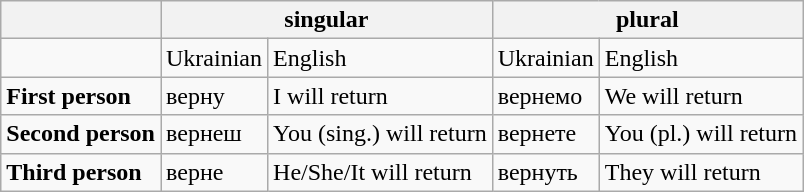<table class="wikitable" align="center">
<tr>
<th></th>
<th colspan="2">singular</th>
<th colspan="2">plural</th>
</tr>
<tr>
<td></td>
<td>Ukrainian</td>
<td>English</td>
<td>Ukrainian</td>
<td>English</td>
</tr>
<tr>
<td><strong>First person</strong></td>
<td>верну</td>
<td>I will return</td>
<td>вернемо</td>
<td>We will return</td>
</tr>
<tr>
<td><strong>Second person</strong></td>
<td>вернеш</td>
<td>You (sing.) will return</td>
<td>вернете</td>
<td>You (pl.) will return</td>
</tr>
<tr>
<td><strong>Third person</strong></td>
<td>верне</td>
<td>He/She/It will return</td>
<td>вернуть</td>
<td>They will return</td>
</tr>
</table>
